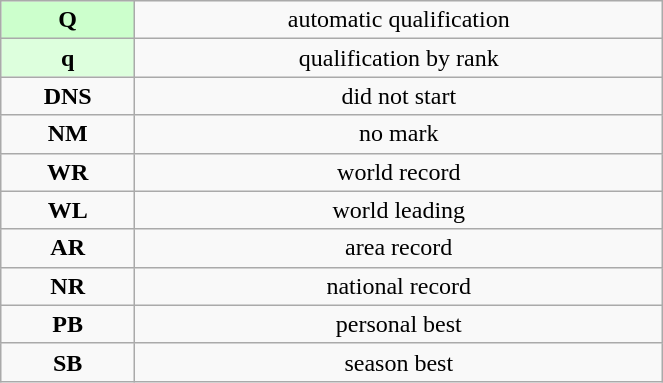<table class="wikitable" style=" text-align:center;" width="35%">
<tr>
<td bgcolor="ccffcc"><strong>Q</strong></td>
<td>automatic qualification</td>
</tr>
<tr>
<td bgcolor="ddffdd"><strong>q</strong></td>
<td>qualification by rank</td>
</tr>
<tr>
<td><strong>DNS</strong></td>
<td>did not start</td>
</tr>
<tr>
<td><strong>NM</strong></td>
<td>no mark</td>
</tr>
<tr>
<td><strong>WR</strong></td>
<td>world record</td>
</tr>
<tr>
<td><strong>WL</strong></td>
<td>world leading</td>
</tr>
<tr>
<td><strong>AR</strong></td>
<td>area record</td>
</tr>
<tr>
<td><strong>NR</strong></td>
<td>national record</td>
</tr>
<tr>
<td><strong>PB</strong></td>
<td>personal best</td>
</tr>
<tr>
<td><strong>SB</strong></td>
<td>season best</td>
</tr>
</table>
